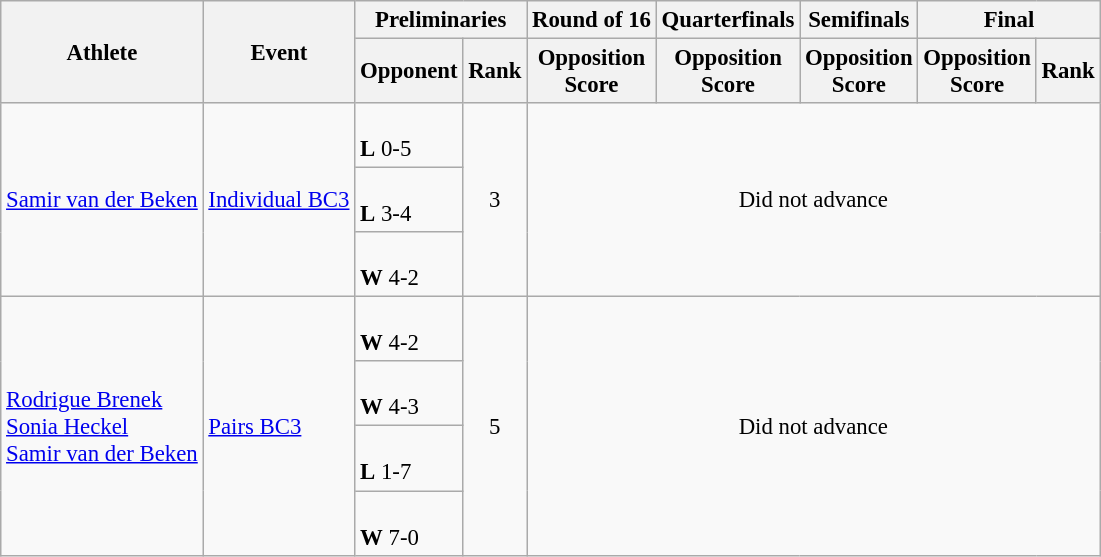<table class=wikitable style="font-size:95%">
<tr>
<th rowspan="2">Athlete</th>
<th rowspan="2">Event</th>
<th colspan="2">Preliminaries</th>
<th>Round of 16</th>
<th>Quarterfinals</th>
<th>Semifinals</th>
<th colspan="2">Final</th>
</tr>
<tr>
<th>Opponent</th>
<th>Rank</th>
<th>Opposition<br>Score</th>
<th>Opposition<br>Score</th>
<th>Opposition<br>Score</th>
<th>Opposition<br>Score</th>
<th>Rank</th>
</tr>
<tr align=center>
<td align=left rowspan=3><a href='#'>Samir van der Beken</a></td>
<td align=left rowspan=3><a href='#'>Individual BC3</a></td>
<td align=left><br><strong>L</strong> 0-5</td>
<td rowspan=3>3</td>
<td rowspan=3 colspan=5>Did not advance</td>
</tr>
<tr>
<td align=left><br><strong>L</strong> 3-4</td>
</tr>
<tr>
<td align=left><br><strong>W</strong> 4-2</td>
</tr>
<tr align=center>
<td align=left rowspan=4><a href='#'>Rodrigue Brenek</a><br><a href='#'>Sonia Heckel</a><br><a href='#'>Samir van der Beken</a></td>
<td align=left rowspan=4><a href='#'>Pairs BC3</a></td>
<td align=left><br><strong>W</strong> 4-2</td>
<td rowspan=4>5</td>
<td rowspan=4 colspan=5>Did not advance</td>
</tr>
<tr>
<td align=left><br><strong>W</strong> 4-3</td>
</tr>
<tr>
<td align=left><br><strong>L</strong> 1-7</td>
</tr>
<tr>
<td align=left><br><strong>W</strong> 7-0</td>
</tr>
</table>
